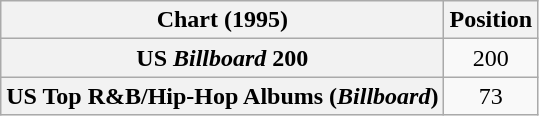<table class="wikitable sortable plainrowheaders" style="text-align:center;">
<tr>
<th scope="col">Chart (1995)</th>
<th scope="col">Position</th>
</tr>
<tr>
<th scope="row">US <em>Billboard</em> 200</th>
<td>200</td>
</tr>
<tr>
<th scope="row">US Top R&B/Hip-Hop Albums (<em>Billboard</em>)</th>
<td>73</td>
</tr>
</table>
